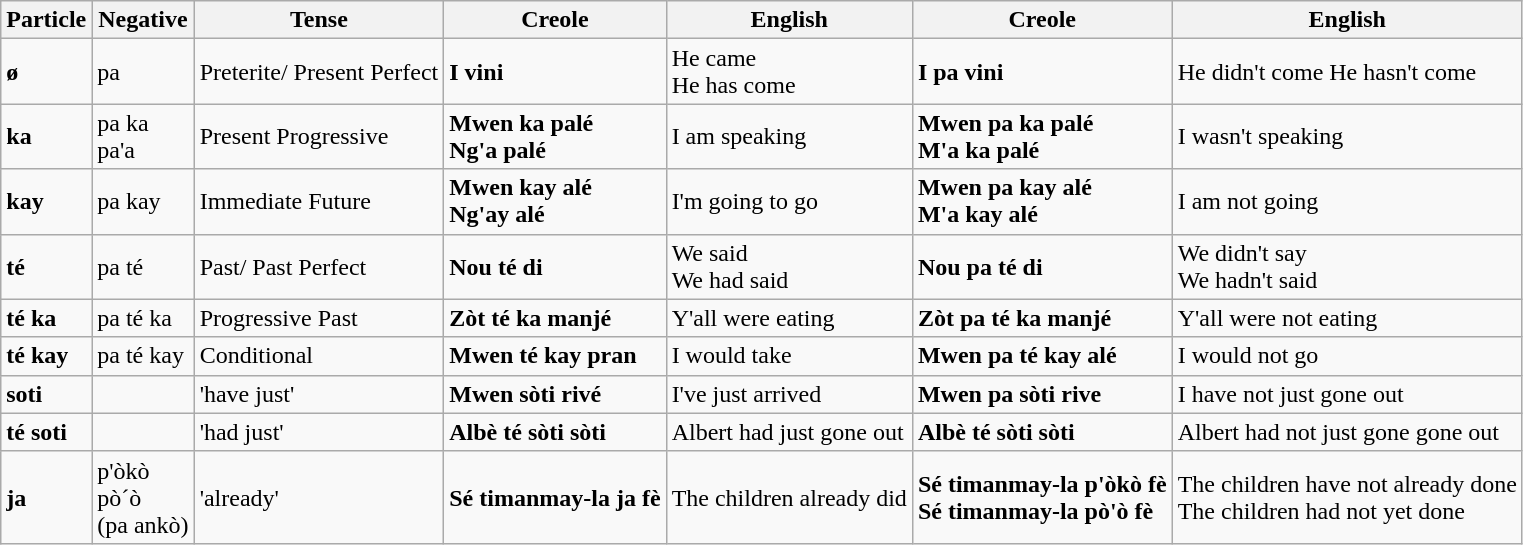<table class="wikitable">
<tr>
<th>Particle</th>
<th>Negative</th>
<th>Tense</th>
<th>Creole</th>
<th>English</th>
<th>Creole</th>
<th>English</th>
</tr>
<tr>
<td><strong>ø</strong></td>
<td>pa<br></td>
<td>Preterite/ Present Perfect</td>
<td><strong>I vini</strong></td>
<td>He came<br>He has come</td>
<td><strong>I pa vini</strong></td>
<td>He didn't come He hasn't come</td>
</tr>
<tr>
<td><strong>ka</strong></td>
<td>pa ka<br>pa'a</td>
<td>Present Progressive</td>
<td><strong>Mwen ka palé</strong><br><strong>Ng'a palé</strong></td>
<td>I am speaking</td>
<td><strong>Mwen pa ka palé</strong><br><strong>M'a ka palé</strong></td>
<td>I wasn't speaking</td>
</tr>
<tr>
<td><strong>kay</strong></td>
<td>pa kay</td>
<td>Immediate Future</td>
<td><strong>Mwen kay alé</strong><br><strong>Ng'ay alé</strong></td>
<td>I'm going to go</td>
<td><strong>Mwen pa kay alé</strong><br><strong>M'a kay alé</strong></td>
<td>I am not going</td>
</tr>
<tr>
<td><strong>té</strong></td>
<td>pa té</td>
<td>Past/ Past Perfect</td>
<td><strong>Nou té di</strong></td>
<td>We said<br>We had said</td>
<td><strong>Nou pa té di</strong></td>
<td>We didn't say<br>We hadn't said</td>
</tr>
<tr>
<td><strong>té ka</strong></td>
<td>pa té ka</td>
<td>Progressive Past</td>
<td><strong>Zòt té ka manjé</strong></td>
<td>Y'all were eating</td>
<td><strong>Zòt pa té ka manjé</strong></td>
<td>Y'all were not eating</td>
</tr>
<tr>
<td><strong>té kay</strong></td>
<td>pa té kay</td>
<td>Conditional</td>
<td><strong>Mwen té kay pran</strong></td>
<td>I would take</td>
<td><strong>Mwen pa té kay alé</strong></td>
<td>I would not go</td>
</tr>
<tr>
<td><strong>soti</strong></td>
<td></td>
<td>'have just'</td>
<td><strong>Mwen sòti rivé</strong></td>
<td>I've just arrived</td>
<td><strong>Mwen pa sòti rive</strong></td>
<td>I have not just gone out</td>
</tr>
<tr>
<td><strong>té soti</strong></td>
<td></td>
<td>'had just'</td>
<td><strong>Albè té sòti sòti</strong></td>
<td>Albert had just gone out</td>
<td><strong>Albè té sòti sòti</strong></td>
<td>Albert had not just gone gone out</td>
</tr>
<tr>
<td><strong>ja</strong></td>
<td>p'òkò<br>pò´ò<br>(pa ankò)</td>
<td>'already'</td>
<td><strong>Sé timanmay-la ja fè</strong></td>
<td>The children already did</td>
<td><strong>Sé timanmay-la p'òkò fè</strong><br><strong>Sé timanmay-la pò'ò fè</strong></td>
<td>The children have not already done<br>The children had not yet done</td>
</tr>
</table>
